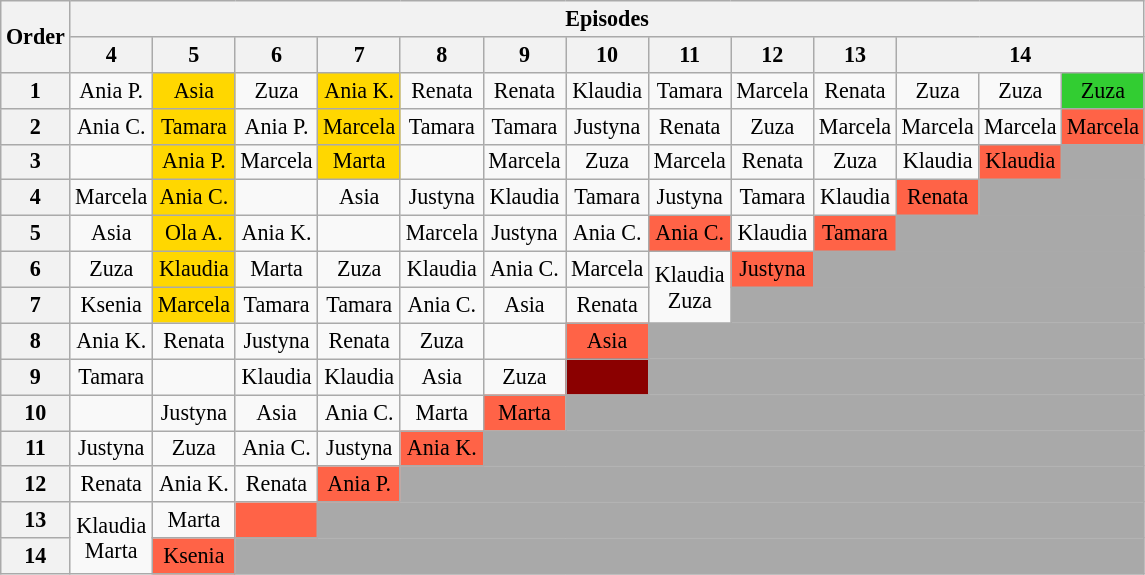<table class="wikitable" style="text-align:center; font-size:92%">
<tr>
<th rowspan=2>Order</th>
<th colspan=14>Episodes</th>
</tr>
<tr>
<th>4</th>
<th>5</th>
<th>6</th>
<th>7</th>
<th>8</th>
<th>9</th>
<th>10</th>
<th>11</th>
<th>12</th>
<th>13</th>
<th colspan=3>14</th>
</tr>
<tr>
<th>1</th>
<td>Ania P.</td>
<td bgcolor="gold">Asia</td>
<td>Zuza</td>
<td bgcolor="gold">Ania K.</td>
<td>Renata</td>
<td>Renata</td>
<td>Klaudia</td>
<td>Tamara</td>
<td>Marcela</td>
<td>Renata</td>
<td>Zuza</td>
<td>Zuza</td>
<td bgcolor="limegreen">Zuza</td>
</tr>
<tr>
<th>2</th>
<td>Ania C.</td>
<td bgcolor="gold">Tamara</td>
<td>Ania P.</td>
<td bgcolor="gold">Marcela</td>
<td>Tamara</td>
<td>Tamara</td>
<td>Justyna</td>
<td>Renata</td>
<td>Zuza</td>
<td>Marcela</td>
<td>Marcela</td>
<td>Marcela</td>
<td bgcolor="tomato">Marcela</td>
</tr>
<tr>
<th>3</th>
<td></td>
<td bgcolor="gold">Ania P.</td>
<td>Marcela</td>
<td bgcolor="gold">Marta</td>
<td></td>
<td>Marcela</td>
<td>Zuza</td>
<td>Marcela</td>
<td>Renata</td>
<td>Zuza</td>
<td>Klaudia</td>
<td bgcolor="tomato">Klaudia</td>
<td style="background:darkgrey;" colspan="11"></td>
</tr>
<tr>
<th>4</th>
<td>Marcela</td>
<td bgcolor="gold">Ania C.</td>
<td></td>
<td>Asia</td>
<td>Justyna</td>
<td>Klaudia</td>
<td>Tamara</td>
<td>Justyna</td>
<td>Tamara</td>
<td>Klaudia</td>
<td style="background:tomato;">Renata</td>
<td style="background:darkgrey;" colspan="11"></td>
</tr>
<tr>
<th>5</th>
<td>Asia</td>
<td bgcolor="gold">Ola A.</td>
<td>Ania K.</td>
<td></td>
<td>Marcela</td>
<td>Justyna</td>
<td>Ania C.</td>
<td bgcolor="tomato">Ania C.</td>
<td>Klaudia</td>
<td style="background:tomato;">Tamara</td>
<td style="background:darkgrey;" colspan="11"></td>
</tr>
<tr>
<th>6</th>
<td>Zuza</td>
<td bgcolor="gold">Klaudia</td>
<td>Marta</td>
<td>Zuza</td>
<td>Klaudia</td>
<td>Ania C.</td>
<td>Marcela</td>
<td rowspan="2">Klaudia<br>Zuza</td>
<td style="background:tomato;">Justyna</td>
<td style="background:darkgrey;" colspan="11"></td>
</tr>
<tr>
<th>7</th>
<td>Ksenia</td>
<td bgcolor="gold">Marcela</td>
<td>Tamara</td>
<td>Tamara</td>
<td>Ania C.</td>
<td>Asia</td>
<td>Renata</td>
<td style="background:darkgrey;" colspan="11"></td>
</tr>
<tr>
<th>8</th>
<td>Ania K.</td>
<td>Renata</td>
<td>Justyna</td>
<td>Renata</td>
<td>Zuza</td>
<td></td>
<td style="background:tomato;">Asia</td>
<td style="background:darkgrey;" colspan="11"></td>
</tr>
<tr>
<th>9</th>
<td>Tamara</td>
<td></td>
<td>Klaudia</td>
<td>Klaudia</td>
<td>Asia</td>
<td>Zuza</td>
<td bgcolor="darkred"><span></span></td>
<td style="background:darkgrey;" colspan="11"></td>
</tr>
<tr>
<th>10</th>
<td></td>
<td>Justyna</td>
<td>Asia</td>
<td>Ania C.</td>
<td>Marta</td>
<td bgcolor="tomato">Marta</td>
<td style="background:darkgrey;" colspan="11"></td>
</tr>
<tr>
<th>11</th>
<td>Justyna</td>
<td>Zuza</td>
<td>Ania C.</td>
<td>Justyna</td>
<td bgcolor="tomato">Ania K.</td>
<td style="background:darkgrey;" colspan="11"></td>
</tr>
<tr>
<th>12</th>
<td>Renata</td>
<td>Ania K.</td>
<td>Renata</td>
<td bgcolor="tomato">Ania P.</td>
<td style="background:darkgrey;" colspan="11"></td>
</tr>
<tr>
<th>13</th>
<td rowspan="2">Klaudia<br>Marta</td>
<td>Marta</td>
<td bgcolor="tomato"></td>
<td style="background:darkgrey;" colspan="12"></td>
</tr>
<tr>
<th>14</th>
<td bgcolor="tomato">Ksenia</td>
<td style="background:darkgrey;" colspan="13"></td>
</tr>
</table>
